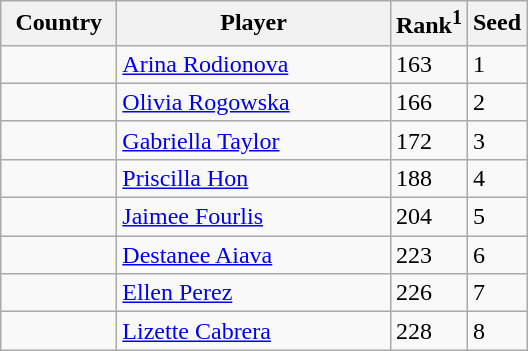<table class="sortable wikitable">
<tr>
<th width="70">Country</th>
<th width="175">Player</th>
<th>Rank<sup>1</sup></th>
<th>Seed</th>
</tr>
<tr>
<td></td>
<td><a href='#'>Arina Rodionova</a></td>
<td>163</td>
<td>1</td>
</tr>
<tr>
<td></td>
<td><a href='#'>Olivia Rogowska</a></td>
<td>166</td>
<td>2</td>
</tr>
<tr>
<td></td>
<td><a href='#'>Gabriella Taylor</a></td>
<td>172</td>
<td>3</td>
</tr>
<tr>
<td></td>
<td><a href='#'>Priscilla Hon</a></td>
<td>188</td>
<td>4</td>
</tr>
<tr>
<td></td>
<td><a href='#'>Jaimee Fourlis</a></td>
<td>204</td>
<td>5</td>
</tr>
<tr>
<td></td>
<td><a href='#'>Destanee Aiava</a></td>
<td>223</td>
<td>6</td>
</tr>
<tr>
<td></td>
<td><a href='#'>Ellen Perez</a></td>
<td>226</td>
<td>7</td>
</tr>
<tr>
<td></td>
<td><a href='#'>Lizette Cabrera</a></td>
<td>228</td>
<td>8</td>
</tr>
</table>
